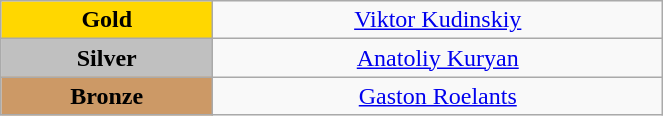<table class="wikitable" style="text-align:center; " width="35%">
<tr>
<td bgcolor="gold"><strong>Gold</strong></td>
<td><a href='#'>Viktor Kudinskiy</a><br>  <small><em></em></small></td>
</tr>
<tr>
<td bgcolor="silver"><strong>Silver</strong></td>
<td><a href='#'>Anatoliy Kuryan</a><br>  <small><em></em></small></td>
</tr>
<tr>
<td bgcolor="CC9966"><strong>Bronze</strong></td>
<td><a href='#'>Gaston Roelants</a><br>  <small><em></em></small></td>
</tr>
</table>
